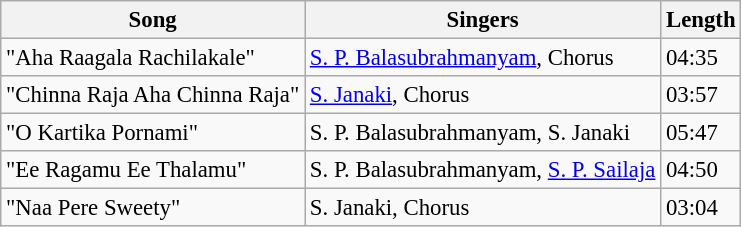<table class="wikitable" style="font-size:95%;">
<tr>
<th>Song</th>
<th>Singers</th>
<th>Length</th>
</tr>
<tr>
<td>"Aha Raagala Rachilakale"</td>
<td><a href='#'>S. P. Balasubrahmanyam</a>, Chorus</td>
<td>04:35</td>
</tr>
<tr>
<td>"Chinna Raja Aha Chinna Raja"</td>
<td><a href='#'>S. Janaki</a>, Chorus</td>
<td>03:57</td>
</tr>
<tr>
<td>"O Kartika Pornami"</td>
<td>S. P. Balasubrahmanyam, S. Janaki</td>
<td>05:47</td>
</tr>
<tr>
<td>"Ee Ragamu Ee Thalamu"</td>
<td>S. P. Balasubrahmanyam, <a href='#'>S. P. Sailaja</a></td>
<td>04:50</td>
</tr>
<tr>
<td>"Naa Pere Sweety"</td>
<td>S. Janaki, Chorus</td>
<td>03:04</td>
</tr>
</table>
